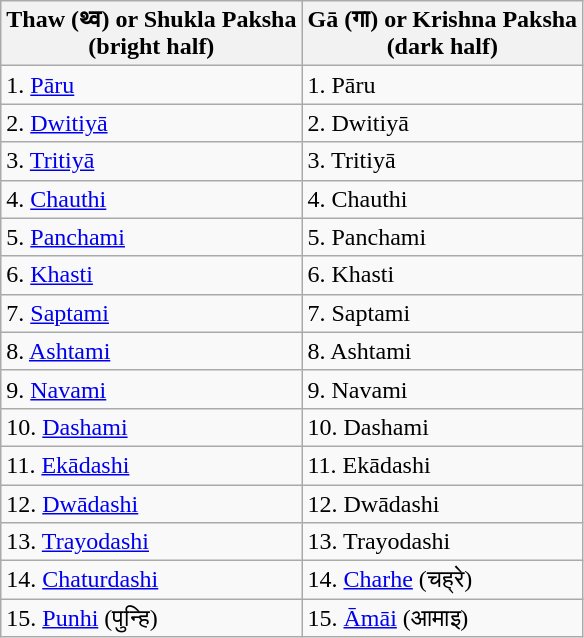<table class="wikitable">
<tr>
<th>Thaw (थ्व) or Shukla Paksha<br>(bright half)</th>
<th>Gā (गा) or Krishna Paksha<br>(dark half)</th>
</tr>
<tr>
<td>1. <a href='#'>Pāru</a></td>
<td>1. Pāru</td>
</tr>
<tr>
<td>2. <a href='#'>Dwitiyā</a></td>
<td>2. Dwitiyā</td>
</tr>
<tr>
<td>3. <a href='#'>Tritiyā</a></td>
<td>3. Tritiyā</td>
</tr>
<tr>
<td>4. <a href='#'>Chauthi</a></td>
<td>4. Chauthi</td>
</tr>
<tr>
<td>5. <a href='#'>Panchami</a></td>
<td>5. Panchami</td>
</tr>
<tr>
<td>6. <a href='#'>Khasti</a></td>
<td>6. Khasti</td>
</tr>
<tr>
<td>7. <a href='#'>Saptami</a></td>
<td>7. Saptami</td>
</tr>
<tr>
<td>8. <a href='#'>Ashtami</a></td>
<td>8. Ashtami</td>
</tr>
<tr>
<td>9. <a href='#'>Navami</a></td>
<td>9. Navami</td>
</tr>
<tr>
<td>10. <a href='#'>Dashami</a></td>
<td>10. Dashami</td>
</tr>
<tr>
<td>11. <a href='#'>Ekādashi</a></td>
<td>11. Ekādashi</td>
</tr>
<tr>
<td>12. <a href='#'>Dwādashi</a></td>
<td>12. Dwādashi</td>
</tr>
<tr>
<td>13. <a href='#'>Trayodashi</a></td>
<td>13. Trayodashi</td>
</tr>
<tr>
<td>14. <a href='#'>Chaturdashi</a></td>
<td>14. <a href='#'>Charhe</a> (चह्रे)</td>
</tr>
<tr>
<td>15. <a href='#'>Punhi</a> (पुन्हि)</td>
<td>15. <a href='#'>Āmāi</a> (आमाइ)</td>
</tr>
</table>
